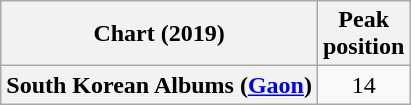<table class="wikitable sortable plainrowheaders" style="text-align:center">
<tr>
<th scope="col">Chart (2019)</th>
<th scope="col">Peak<br>position</th>
</tr>
<tr>
<th scope="row">South Korean Albums (<a href='#'>Gaon</a>)</th>
<td>14</td>
</tr>
</table>
